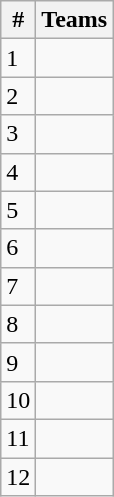<table class="wikitable">
<tr>
<th>#</th>
<th>Teams</th>
</tr>
<tr>
<td>1</td>
<td></td>
</tr>
<tr>
<td>2</td>
<td></td>
</tr>
<tr>
<td>3</td>
<td></td>
</tr>
<tr>
<td>4</td>
<td></td>
</tr>
<tr>
<td>5</td>
<td></td>
</tr>
<tr>
<td>6</td>
<td></td>
</tr>
<tr>
<td>7</td>
<td></td>
</tr>
<tr>
<td>8</td>
<td></td>
</tr>
<tr>
<td>9</td>
<td></td>
</tr>
<tr>
<td>10</td>
<td></td>
</tr>
<tr>
<td>11</td>
<td></td>
</tr>
<tr>
<td>12</td>
<td></td>
</tr>
</table>
